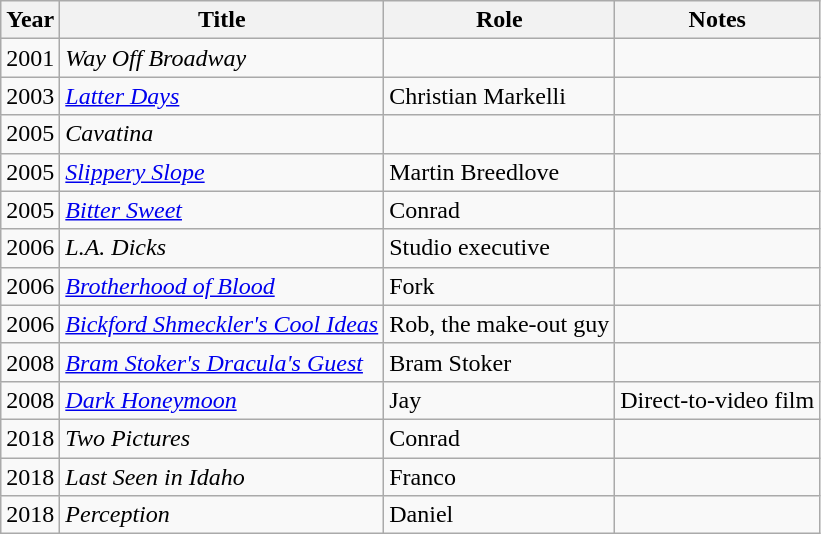<table class="wikitable sortable">
<tr>
<th>Year</th>
<th>Title</th>
<th>Role</th>
<th class="unsortable">Notes</th>
</tr>
<tr>
<td>2001</td>
<td><em>Way Off Broadway</em></td>
<td></td>
<td></td>
</tr>
<tr>
<td>2003</td>
<td><em><a href='#'>Latter Days</a></em></td>
<td>Christian Markelli</td>
<td></td>
</tr>
<tr>
<td>2005</td>
<td><em>Cavatina</em></td>
<td></td>
<td></td>
</tr>
<tr>
<td>2005</td>
<td><em><a href='#'>Slippery Slope</a></em></td>
<td>Martin Breedlove</td>
<td></td>
</tr>
<tr>
<td>2005</td>
<td><em><a href='#'>Bitter Sweet</a></em></td>
<td>Conrad</td>
<td></td>
</tr>
<tr>
<td>2006</td>
<td><em>L.A. Dicks</em></td>
<td>Studio executive</td>
<td></td>
</tr>
<tr>
<td>2006</td>
<td><em><a href='#'>Brotherhood of Blood</a></em></td>
<td>Fork</td>
<td></td>
</tr>
<tr>
<td>2006</td>
<td><em><a href='#'>Bickford Shmeckler's Cool Ideas</a></em></td>
<td>Rob, the make-out guy</td>
<td></td>
</tr>
<tr>
<td>2008</td>
<td><em><a href='#'>Bram Stoker's Dracula's Guest</a></em></td>
<td>Bram Stoker</td>
<td></td>
</tr>
<tr>
<td>2008</td>
<td><em><a href='#'>Dark Honeymoon</a></em></td>
<td>Jay</td>
<td>Direct-to-video film</td>
</tr>
<tr>
<td>2018</td>
<td><em>Two Pictures</em></td>
<td>Conrad</td>
<td></td>
</tr>
<tr>
<td>2018</td>
<td><em>Last Seen in Idaho</em></td>
<td>Franco</td>
<td></td>
</tr>
<tr>
<td>2018</td>
<td><em>Perception</em></td>
<td>Daniel</td>
<td></td>
</tr>
</table>
